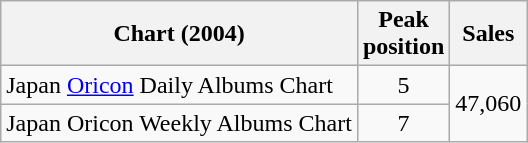<table class="wikitable sortable">
<tr>
<th>Chart (2004)</th>
<th>Peak<br>position</th>
<th>Sales</th>
</tr>
<tr>
<td>Japan <a href='#'>Oricon</a> Daily Albums Chart</td>
<td align="center">5</td>
<td rowspan="2" align="center">47,060</td>
</tr>
<tr>
<td>Japan Oricon Weekly Albums Chart</td>
<td align="center">7</td>
</tr>
</table>
